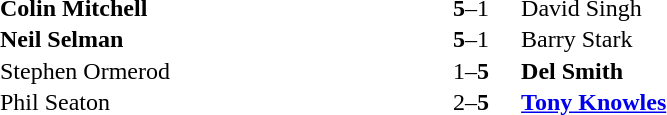<table width="50%" cellspacing="1">
<tr>
<th width=45%></th>
<th width=10%></th>
<th width=45%></th>
</tr>
<tr>
<td> <strong>Colin Mitchell</strong></td>
<td align="center"><strong>5</strong>–1</td>
<td> David Singh</td>
</tr>
<tr>
<td> <strong>Neil Selman</strong></td>
<td align="center"><strong>5</strong>–1</td>
<td> Barry Stark</td>
</tr>
<tr>
<td> Stephen Ormerod</td>
<td align="center">1–<strong>5</strong></td>
<td> <strong>Del Smith</strong></td>
</tr>
<tr>
<td> Phil Seaton</td>
<td align="center">2–<strong>5</strong></td>
<td> <strong><a href='#'>Tony Knowles</a></strong></td>
</tr>
<tr>
</tr>
</table>
